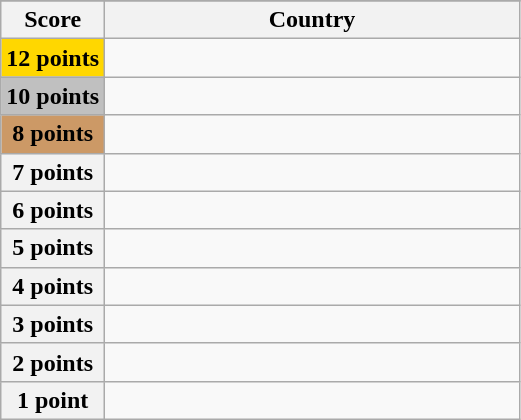<table class="wikitable">
<tr>
</tr>
<tr>
<th scope="col" width="20%">Score</th>
<th scope="col">Country</th>
</tr>
<tr>
<th scope="row" style="background:gold">12 points</th>
<td></td>
</tr>
<tr>
<th scope="row" style="background:silver">10 points</th>
<td></td>
</tr>
<tr>
<th scope="row" style="background:#CC9966">8 points</th>
<td></td>
</tr>
<tr>
<th scope="row">7 points</th>
<td></td>
</tr>
<tr>
<th scope="row">6 points</th>
<td></td>
</tr>
<tr>
<th scope="row">5 points</th>
<td></td>
</tr>
<tr>
<th scope="row">4 points</th>
<td></td>
</tr>
<tr>
<th scope="row">3 points</th>
<td></td>
</tr>
<tr>
<th scope="row">2 points</th>
<td></td>
</tr>
<tr>
<th scope="row">1 point</th>
<td></td>
</tr>
</table>
